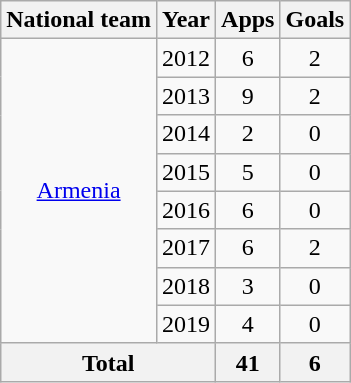<table class="wikitable" style="text-align:center">
<tr>
<th>National team</th>
<th>Year</th>
<th>Apps</th>
<th>Goals</th>
</tr>
<tr>
<td rowspan="8"><a href='#'>Armenia</a></td>
<td>2012</td>
<td>6</td>
<td>2</td>
</tr>
<tr>
<td>2013</td>
<td>9</td>
<td>2</td>
</tr>
<tr>
<td>2014</td>
<td>2</td>
<td>0</td>
</tr>
<tr>
<td>2015</td>
<td>5</td>
<td>0</td>
</tr>
<tr>
<td>2016</td>
<td>6</td>
<td>0</td>
</tr>
<tr>
<td>2017</td>
<td>6</td>
<td>2</td>
</tr>
<tr>
<td>2018</td>
<td>3</td>
<td>0</td>
</tr>
<tr>
<td>2019</td>
<td>4</td>
<td>0</td>
</tr>
<tr>
<th colspan="2">Total</th>
<th>41</th>
<th>6</th>
</tr>
</table>
